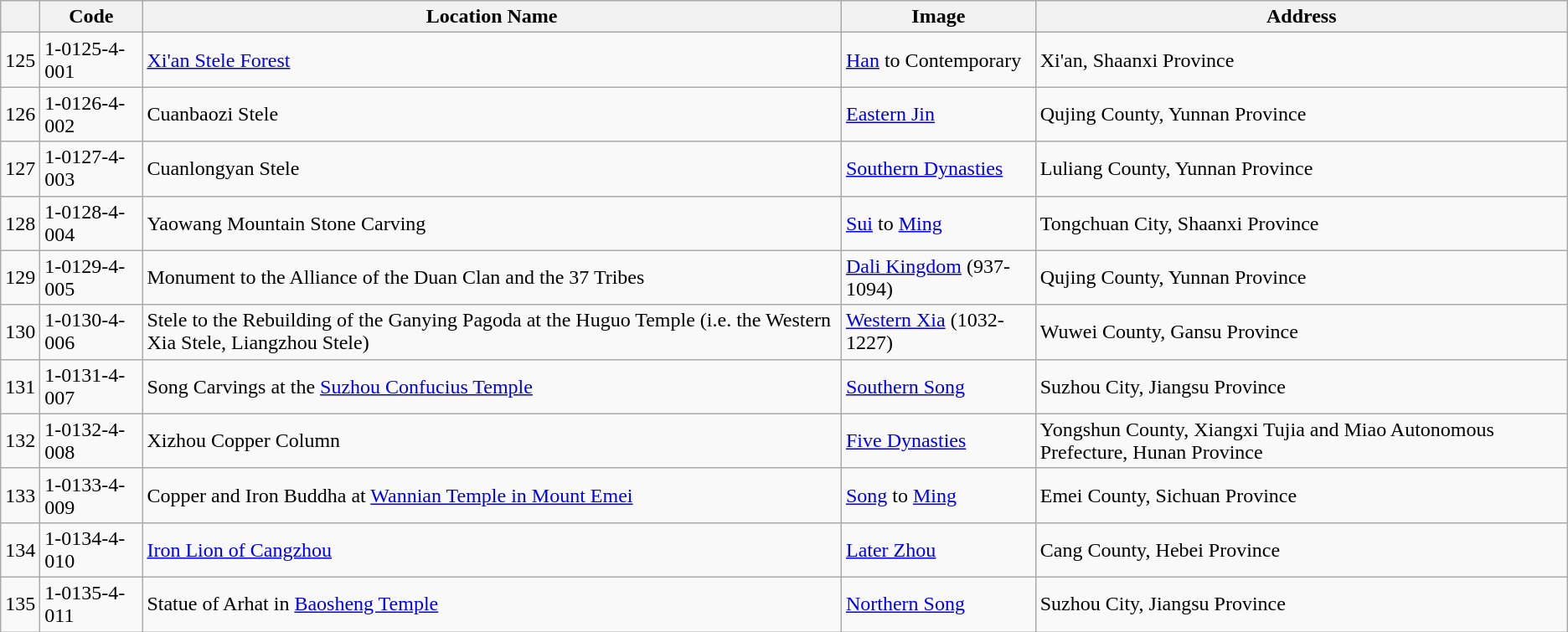<table class="wikitable">
<tr>
<th></th>
<th>Code</th>
<th>Location Name</th>
<th>Image</th>
<th>Address</th>
</tr>
<tr>
<td>125</td>
<td>1-0125-4-001</td>
<td><a href='#'>Xi'an Stele Forest</a></td>
<td><a href='#'>Han</a> to Contemporary</td>
<td>Xi'an, Shaanxi Province</td>
</tr>
<tr>
<td>126</td>
<td>1-0126-4-002</td>
<td>Cuanbaozi Stele</td>
<td><a href='#'>Eastern Jin</a></td>
<td>Qujing County, Yunnan Province</td>
</tr>
<tr>
<td>127</td>
<td>1-0127-4-003</td>
<td>Cuanlongyan Stele</td>
<td><a href='#'>Southern Dynasties</a></td>
<td>Luliang County, Yunnan Province</td>
</tr>
<tr>
<td>128</td>
<td>1-0128-4-004</td>
<td>Yaowang Mountain Stone Carving</td>
<td><a href='#'>Sui</a> to <a href='#'>Ming</a></td>
<td>Tongchuan City, Shaanxi Province</td>
</tr>
<tr>
<td>129</td>
<td>1-0129-4-005</td>
<td>Monument to the Alliance of the Duan Clan and the 37 Tribes</td>
<td><a href='#'>Dali Kingdom</a> (937-1094)</td>
<td>Qujing County, Yunnan Province</td>
</tr>
<tr>
<td>130</td>
<td>1-0130-4-006</td>
<td>Stele to the Rebuilding of the Ganying Pagoda at the Huguo Temple (i.e. the Western Xia Stele, Liangzhou Stele)</td>
<td><a href='#'>Western Xia</a> (1032-1227)</td>
<td>Wuwei County, Gansu Province</td>
</tr>
<tr>
<td>131</td>
<td>1-0131-4-007</td>
<td>Song Carvings at the <a href='#'>Suzhou Confucius Temple</a></td>
<td><a href='#'>Southern Song</a></td>
<td>Suzhou City, Jiangsu Province</td>
</tr>
<tr>
<td>132</td>
<td>1-0132-4-008</td>
<td>Xizhou Copper Column</td>
<td><a href='#'>Five Dynasties</a></td>
<td>Yongshun County, Xiangxi Tujia and Miao Autonomous Prefecture, Hunan Province</td>
</tr>
<tr>
<td>133</td>
<td>1-0133-4-009</td>
<td>Copper and Iron Buddha at <a href='#'>Wannian Temple in Mount Emei</a></td>
<td><a href='#'>Song</a> to <a href='#'>Ming</a></td>
<td>Emei County, Sichuan Province</td>
</tr>
<tr>
<td>134</td>
<td>1-0134-4-010</td>
<td><a href='#'>Iron Lion of Cangzhou</a></td>
<td><a href='#'>Later Zhou</a></td>
<td>Cang County, Hebei Province</td>
</tr>
<tr>
<td>135</td>
<td>1-0135-4-011</td>
<td>Statue of Arhat in <a href='#'>Baosheng Temple</a></td>
<td><a href='#'>Northern Song</a></td>
<td>Suzhou City, Jiangsu Province</td>
</tr>
</table>
